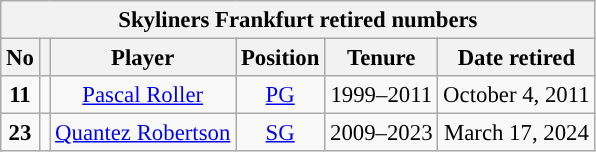<table class="wikitable sortable" style="font-size:95%; text-align:center;">
<tr>
<th colspan=6>Skyliners Frankfurt retired numbers</th>
</tr>
<tr>
<th>No</th>
<th></th>
<th>Player</th>
<th>Position</th>
<th>Tenure</th>
<th>Date retired</th>
</tr>
<tr>
<td><strong>11</strong></td>
<td></td>
<td><a href='#'>Pascal Roller</a></td>
<td><a href='#'>PG</a></td>
<td>1999–2011</td>
<td>October 4, 2011</td>
</tr>
<tr>
<td><strong>23</strong></td>
<td></td>
<td><a href='#'>Quantez Robertson</a></td>
<td><a href='#'>SG</a></td>
<td>2009–2023</td>
<td>March 17, 2024</td>
</tr>
</table>
